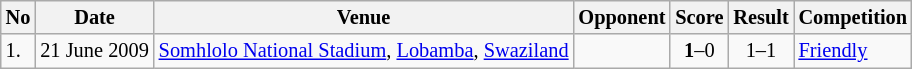<table class="wikitable" style="font-size:85%;">
<tr>
<th>No</th>
<th>Date</th>
<th>Venue</th>
<th>Opponent</th>
<th>Score</th>
<th>Result</th>
<th>Competition</th>
</tr>
<tr>
<td>1.</td>
<td>21 June 2009</td>
<td><a href='#'>Somhlolo National Stadium</a>, <a href='#'>Lobamba</a>, <a href='#'>Swaziland</a></td>
<td></td>
<td align=center><strong>1</strong>–0</td>
<td align=center>1–1</td>
<td><a href='#'>Friendly</a></td>
</tr>
</table>
